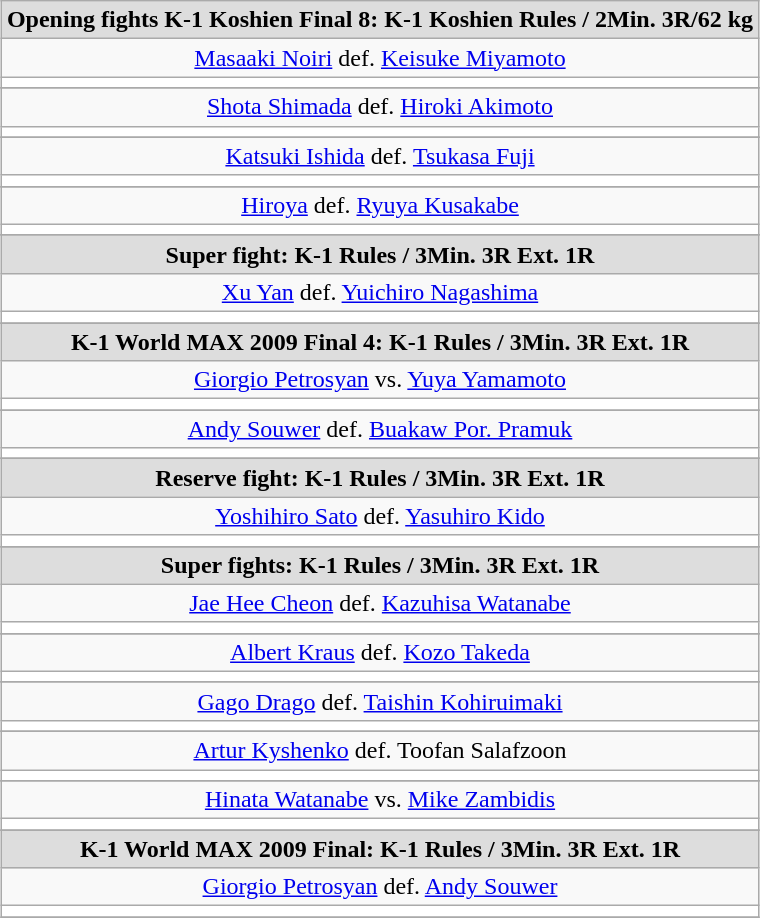<table class="wikitable" style="clear:both; margin:1.5em auto; text-align:center;">
<tr align="center"  bgcolor="#dddddd">
<td><strong>Opening fights K-1 Koshien Final 8: K-1 Koshien Rules / 2Min. 3R/62 kg</strong></td>
</tr>
<tr align="center"  bgcolor=>
<td align=center> <a href='#'>Masaaki Noiri</a> def. <a href='#'>Keisuke Miyamoto</a> </td>
</tr>
<tr>
<th style=background:white colspan=2></th>
</tr>
<tr>
</tr>
<tr align="center"  bgcolor=>
<td align=center> <a href='#'>Shota Shimada</a> def. <a href='#'>Hiroki Akimoto</a> </td>
</tr>
<tr>
<th style=background:white colspan=2></th>
</tr>
<tr>
</tr>
<tr align="center"  bgcolor=>
<td align=center> <a href='#'>Katsuki Ishida</a> def. <a href='#'>Tsukasa Fuji</a> </td>
</tr>
<tr>
<th style=background:white colspan=2></th>
</tr>
<tr>
</tr>
<tr align="center"  bgcolor=>
<td align=center> <a href='#'>Hiroya</a> def. <a href='#'>Ryuya Kusakabe</a> </td>
</tr>
<tr>
<th style=background:white colspan=2></th>
</tr>
<tr>
</tr>
<tr align="center"  bgcolor="#dddddd">
<td><strong>Super fight: K-1 Rules / 3Min. 3R Ext. 1R</strong></td>
</tr>
<tr align="center"  bgcolor=>
<td align=center> <a href='#'>Xu Yan</a> def. <a href='#'>Yuichiro Nagashima</a> </td>
</tr>
<tr>
<th style=background:white colspan=2></th>
</tr>
<tr>
</tr>
<tr align="center"  bgcolor="#dddddd">
<td><strong>K-1 World MAX 2009 Final 4: K-1 Rules / 3Min. 3R Ext. 1R</strong></td>
</tr>
<tr align="center"  bgcolor=>
<td align=center> <a href='#'>Giorgio Petrosyan</a> vs. <a href='#'>Yuya Yamamoto</a> </td>
</tr>
<tr>
<th style=background:white colspan=2></th>
</tr>
<tr>
</tr>
<tr align="center"  bgcolor=>
<td align=center> <a href='#'>Andy Souwer</a> def. <a href='#'>Buakaw Por. Pramuk</a> </td>
</tr>
<tr>
<th style=background:white colspan=2></th>
</tr>
<tr>
</tr>
<tr align="center"  bgcolor="#dddddd">
<td><strong>Reserve fight: K-1 Rules / 3Min. 3R Ext. 1R</strong></td>
</tr>
<tr align="center"  bgcolor=>
<td align=center> <a href='#'>Yoshihiro Sato</a> def. <a href='#'>Yasuhiro Kido</a> </td>
</tr>
<tr>
<th style=background:white colspan=2></th>
</tr>
<tr>
</tr>
<tr align="center"  bgcolor="#dddddd">
<td><strong>Super fights: K-1 Rules / 3Min. 3R Ext. 1R</strong></td>
</tr>
<tr align="center"  bgcolor=>
<td align=center> <a href='#'>Jae Hee Cheon</a> def. <a href='#'>Kazuhisa Watanabe</a> </td>
</tr>
<tr>
<th style=background:white colspan=2></th>
</tr>
<tr>
</tr>
<tr align="center"  bgcolor=>
<td align=center> <a href='#'>Albert Kraus</a> def. <a href='#'>Kozo Takeda</a> </td>
</tr>
<tr>
<th style=background:white colspan=2></th>
</tr>
<tr>
</tr>
<tr align="center"  bgcolor=>
<td align=center> <a href='#'>Gago Drago</a> def. <a href='#'>Taishin Kohiruimaki</a> </td>
</tr>
<tr>
<th style=background:white colspan=2></th>
</tr>
<tr>
</tr>
<tr align="center"  bgcolor=>
<td align=center> <a href='#'>Artur Kyshenko</a> def. Toofan Salafzoon </td>
</tr>
<tr>
<th style=background:white colspan=2></th>
</tr>
<tr>
</tr>
<tr align="center"  bgcolor=>
<td align=center> <a href='#'>Hinata Watanabe</a> vs. <a href='#'>Mike Zambidis</a> </td>
</tr>
<tr>
<th style=background:white colspan=2></th>
</tr>
<tr>
</tr>
<tr align="center"  bgcolor="#dddddd">
<td><strong>K-1 World MAX 2009 Final: K-1 Rules / 3Min. 3R Ext. 1R</strong></td>
</tr>
<tr align="center"  bgcolor=>
<td align=center> <a href='#'>Giorgio Petrosyan</a> def. <a href='#'>Andy Souwer</a> </td>
</tr>
<tr>
<th style=background:white colspan=2></th>
</tr>
<tr>
</tr>
</table>
